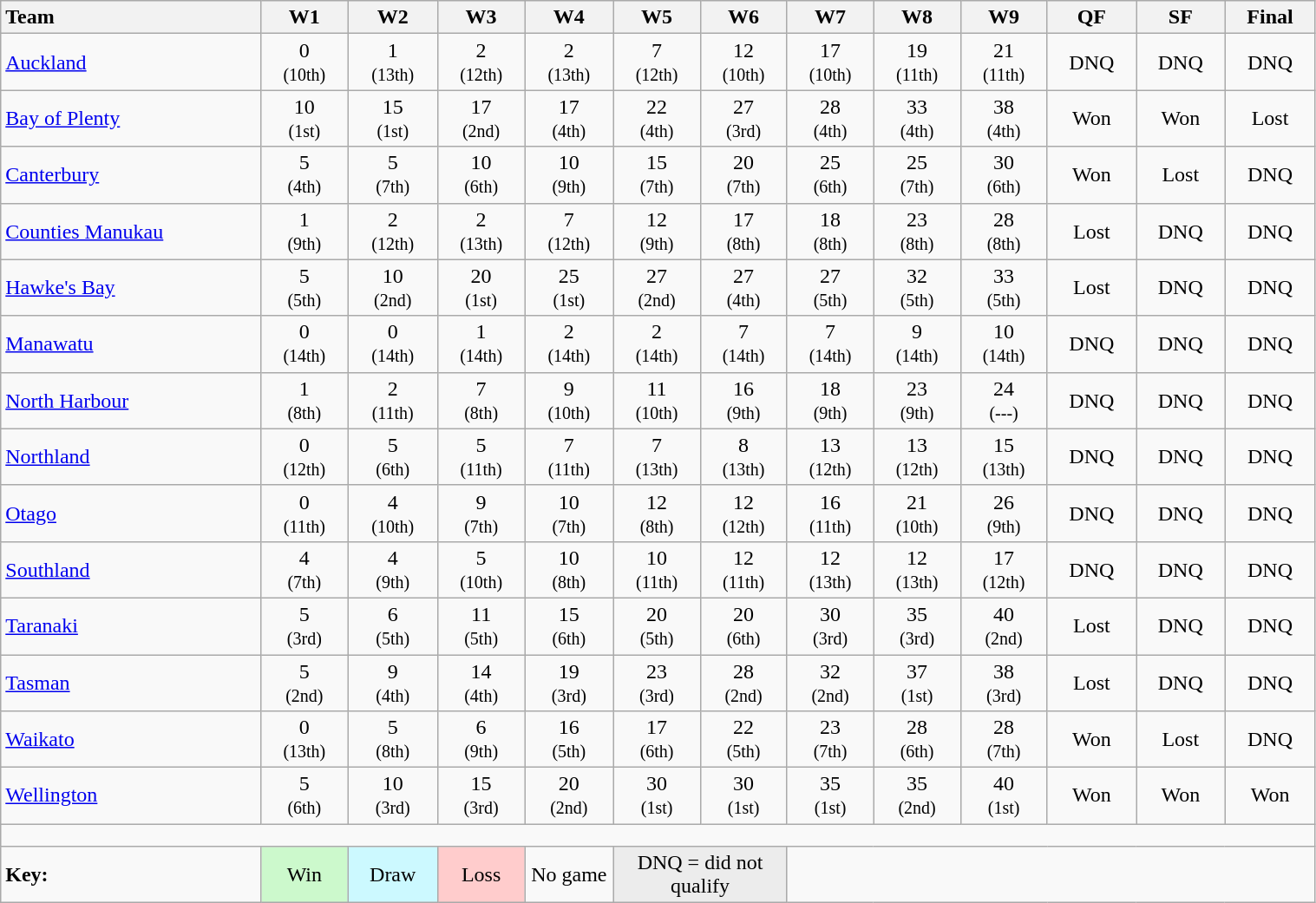<table class="wikitable" style="text-align:center;width:80%">
<tr>
<th style="text-align:left;width:12%">Team</th>
<th style="width:4%">W1</th>
<th style="width:4%">W2</th>
<th style="width:4%">W3</th>
<th style="width:4%">W4</th>
<th style="width:4%">W5</th>
<th style="width:4%">W6</th>
<th style="width:4%">W7</th>
<th style="width:4%">W8</th>
<th style="width:4%">W9</th>
<th style="width:4%">QF</th>
<th style="width:4%">SF</th>
<th style="width:4%">Final</th>
</tr>
<tr>
<td style="text-align:left"><a href='#'>Auckland</a></td>
<td>0 <br><small>(10th)</small></td>
<td>1 <br><small>(13th)</small></td>
<td>2 <br><small>(12th)</small></td>
<td>2 <br><small>(13th)</small></td>
<td>7 <br><small>(12th)</small></td>
<td>12 <br><small>(10th)</small></td>
<td>17 <br><small>(10th)</small></td>
<td>19 <br><small>(11th)</small></td>
<td>21 <br><small>(11th)</small></td>
<td>DNQ</td>
<td>DNQ</td>
<td>DNQ</td>
</tr>
<tr>
<td style="text-align:left"><a href='#'>Bay of Plenty</a></td>
<td>10 <br><small>(1st)</small></td>
<td>15 <br><small>(1st)</small></td>
<td>17 <br><small>(2nd)</small></td>
<td>17 <br><small>(4th)</small></td>
<td>22 <br><small>(4th)</small></td>
<td>27 <br><small>(3rd)</small></td>
<td>28 <br><small>(4th)</small></td>
<td>33 <br><small>(4th)</small></td>
<td>38 <br><small>(4th)</small></td>
<td>Won</td>
<td>Won</td>
<td>Lost</td>
</tr>
<tr>
<td style="text-align:left"><a href='#'>Canterbury</a></td>
<td>5 <br><small>(4th)</small></td>
<td>5 <br><small>(7th)</small></td>
<td>10 <br><small>(6th)</small></td>
<td>10 <br><small>(9th)</small></td>
<td>15 <br><small>(7th)</small></td>
<td>20 <br><small>(7th)</small></td>
<td>25 <br><small>(6th)</small></td>
<td>25 <br><small>(7th)</small></td>
<td>30 <br><small>(6th)</small></td>
<td>Won</td>
<td>Lost</td>
<td>DNQ</td>
</tr>
<tr>
<td style="text-align:left"><a href='#'>Counties Manukau</a></td>
<td>1 <br><small>(9th)</small></td>
<td>2 <br><small>(12th)</small></td>
<td>2 <br><small>(13th)</small></td>
<td>7 <br><small>(12th)</small></td>
<td>12 <br><small>(9th)</small></td>
<td>17 <br><small>(8th)</small></td>
<td>18 <br><small>(8th)</small></td>
<td>23 <br><small>(8th)</small></td>
<td>28 <br><small>(8th)</small></td>
<td>Lost</td>
<td>DNQ</td>
<td>DNQ</td>
</tr>
<tr>
<td style="text-align:left"><a href='#'>Hawke's Bay</a></td>
<td>5 <br><small>(5th)</small></td>
<td>10 <br><small>(2nd)</small></td>
<td>20 <br><small>(1st)</small></td>
<td>25 <br><small>(1st)</small></td>
<td>27 <br><small>(2nd)</small></td>
<td>27 <br><small>(4th)</small></td>
<td>27 <br><small>(5th)</small></td>
<td>32 <br><small>(5th)</small></td>
<td>33 <br><small>(5th)</small></td>
<td>Lost</td>
<td>DNQ</td>
<td>DNQ</td>
</tr>
<tr>
<td style="text-align:left"><a href='#'>Manawatu</a></td>
<td>0 <br><small>(14th)</small></td>
<td>0 <br><small>(14th)</small></td>
<td>1 <br><small>(14th)</small></td>
<td>2 <br><small>(14th)</small></td>
<td>2 <br><small>(14th)</small></td>
<td>7 <br><small>(14th)</small></td>
<td>7 <br><small>(14th)</small></td>
<td>9 <br><small>(14th)</small></td>
<td>10 <br><small>(14th)</small></td>
<td>DNQ</td>
<td>DNQ</td>
<td>DNQ</td>
</tr>
<tr>
<td style="text-align:left"><a href='#'>North Harbour</a></td>
<td>1 <br><small>(8th)</small></td>
<td>2 <br><small>(11th)</small></td>
<td>7 <br><small>(8th)</small></td>
<td>9 <br><small>(10th)</small></td>
<td>11 <br><small>(10th)</small></td>
<td>16 <br><small>(9th)</small></td>
<td>18 <br><small>(9th)</small></td>
<td>23 <br><small>(9th)</small></td>
<td>24 <br><small>(---)</small></td>
<td>DNQ</td>
<td>DNQ</td>
<td>DNQ</td>
</tr>
<tr>
<td style="text-align:left"><a href='#'>Northland</a></td>
<td>0 <br><small>(12th)</small></td>
<td>5 <br><small>(6th)</small></td>
<td>5 <br><small>(11th)</small></td>
<td>7 <br><small>(11th)</small></td>
<td>7 <br><small>(13th)</small></td>
<td>8 <br><small>(13th)</small></td>
<td>13 <br><small>(12th)</small></td>
<td>13 <br><small>(12th)</small></td>
<td>15 <br><small>(13th)</small></td>
<td>DNQ</td>
<td>DNQ</td>
<td>DNQ</td>
</tr>
<tr>
<td style="text-align:left"><a href='#'>Otago</a></td>
<td>0 <br><small>(11th)</small></td>
<td>4 <br><small>(10th)</small></td>
<td>9 <br><small>(7th)</small></td>
<td>10 <br><small>(7th)</small></td>
<td>12 <br><small>(8th)</small></td>
<td>12 <br><small>(12th)</small></td>
<td>16 <br><small>(11th)</small></td>
<td>21 <br><small>(10th)</small></td>
<td>26 <br><small>(9th)</small></td>
<td>DNQ</td>
<td>DNQ</td>
<td>DNQ</td>
</tr>
<tr>
<td style="text-align:left"><a href='#'>Southland</a></td>
<td>4 <br><small>(7th)</small></td>
<td>4 <br><small>(9th)</small></td>
<td>5 <br><small>(10th)</small></td>
<td>10 <br><small>(8th)</small></td>
<td>10 <br><small>(11th)</small></td>
<td>12 <br><small>(11th)</small></td>
<td>12 <br><small>(13th)</small></td>
<td>12 <br><small>(13th)</small></td>
<td>17 <br><small>(12th)</small></td>
<td>DNQ</td>
<td>DNQ</td>
<td>DNQ</td>
</tr>
<tr>
<td style="text-align:left"><a href='#'>Taranaki</a></td>
<td>5 <br><small>(3rd)</small></td>
<td>6 <br><small>(5th)</small></td>
<td>11 <br><small>(5th)</small></td>
<td>15 <br><small>(6th)</small></td>
<td>20 <br><small>(5th)</small></td>
<td>20 <br><small>(6th)</small></td>
<td>30 <br><small>(3rd)</small></td>
<td>35 <br><small>(3rd)</small></td>
<td>40 <br><small>(2nd)</small></td>
<td>Lost</td>
<td>DNQ</td>
<td>DNQ</td>
</tr>
<tr>
<td style="text-align:left"><a href='#'>Tasman</a></td>
<td>5 <br><small>(2nd)</small></td>
<td>9 <br><small>(4th)</small></td>
<td>14 <br><small>(4th)</small></td>
<td>19 <br><small>(3rd)</small></td>
<td>23 <br><small>(3rd)</small></td>
<td>28 <br><small>(2nd)</small></td>
<td>32 <br><small>(2nd)</small></td>
<td>37 <br><small>(1st)</small></td>
<td>38 <br><small>(3rd)</small></td>
<td>Lost</td>
<td>DNQ</td>
<td>DNQ</td>
</tr>
<tr>
<td style="text-align:left"><a href='#'>Waikato</a></td>
<td>0 <br><small>(13th)</small></td>
<td>5 <br><small>(8th)</small></td>
<td>6 <br><small>(9th)</small></td>
<td>16 <br><small>(5th)</small></td>
<td>17 <br><small>(6th)</small></td>
<td>22 <br><small>(5th)</small></td>
<td>23 <br><small>(7th)</small></td>
<td>28 <br><small>(6th)</small></td>
<td>28 <br><small>(7th)</small></td>
<td>Won</td>
<td>Lost</td>
<td>DNQ</td>
</tr>
<tr>
<td style="text-align:left"><a href='#'>Wellington</a></td>
<td>5 <br><small>(6th)</small></td>
<td>10 <br><small>(3rd)</small></td>
<td>15 <br><small>(3rd)</small></td>
<td>20 <br><small>(2nd)</small></td>
<td>30 <br><small>(1st)</small></td>
<td>30 <br><small>(1st)</small></td>
<td>35 <br><small>(1st)</small></td>
<td>35 <br><small>(2nd)</small></td>
<td>40 <br><small>(1st)</small></td>
<td>Won</td>
<td>Won</td>
<td>Won</td>
</tr>
<tr>
<td colspan=100% style="height:10px"></td>
</tr>
<tr>
<td style="text-align:left"><strong>Key:</strong></td>
<td style="background:#CCF9CC">Win</td>
<td style="background:#CCF9FF">Draw</td>
<td style="background:#FFCCCC">Loss</td>
<td>No game</td>
<td colspan="2" style="background:#ECECEC">DNQ = did not qualify</td>
<td colspan="13"></td>
</tr>
</table>
